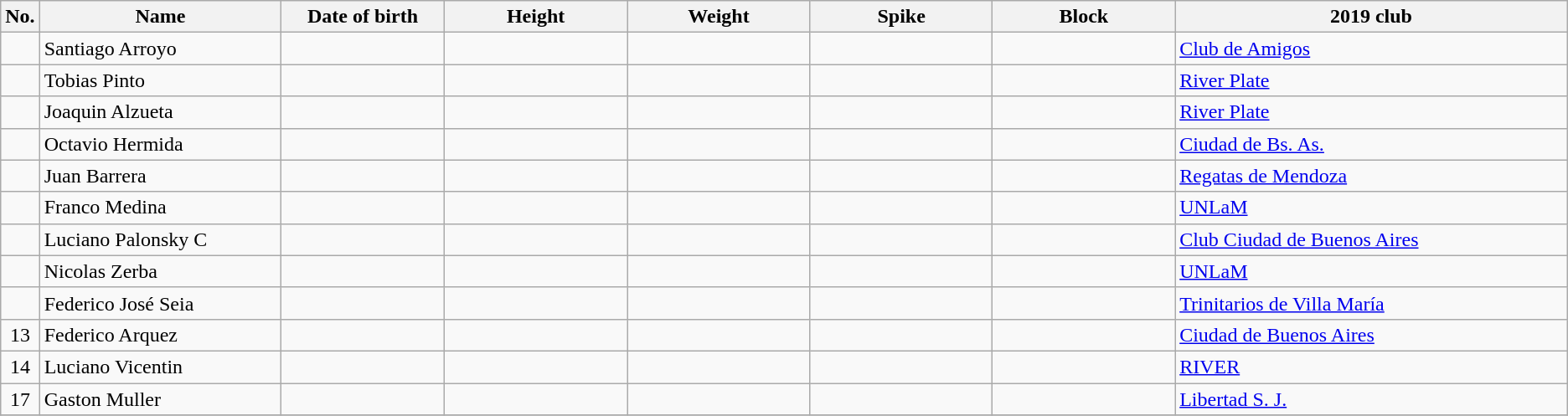<table class="wikitable sortable" style="font-size:100%; text-align:center;">
<tr>
<th>No.</th>
<th style="width:12em">Name</th>
<th style="width:8em">Date of birth</th>
<th style="width:9em">Height</th>
<th style="width:9em">Weight</th>
<th style="width:9em">Spike</th>
<th style="width:9em">Block</th>
<th style="width:20em">2019 club</th>
</tr>
<tr>
<td></td>
<td align=left>Santiago Arroyo</td>
<td align=right></td>
<td></td>
<td></td>
<td></td>
<td></td>
<td align=left> <a href='#'>Club de Amigos</a></td>
</tr>
<tr>
<td></td>
<td align=left>Tobias Pinto</td>
<td align=right></td>
<td></td>
<td></td>
<td></td>
<td></td>
<td align=left> <a href='#'>River Plate</a></td>
</tr>
<tr>
<td></td>
<td align=left>Joaquin Alzueta</td>
<td align=right></td>
<td></td>
<td></td>
<td></td>
<td></td>
<td align=left> <a href='#'>River Plate</a></td>
</tr>
<tr>
<td></td>
<td align=left>Octavio Hermida</td>
<td align=right></td>
<td></td>
<td></td>
<td></td>
<td></td>
<td align=left> <a href='#'>Ciudad de Bs. As.</a></td>
</tr>
<tr>
<td></td>
<td align=left>Juan Barrera</td>
<td align=right></td>
<td></td>
<td></td>
<td></td>
<td></td>
<td align=left> <a href='#'>Regatas de Mendoza</a></td>
</tr>
<tr>
<td></td>
<td align=left>Franco Medina</td>
<td align=right></td>
<td></td>
<td></td>
<td></td>
<td></td>
<td align=left> <a href='#'>UNLaM</a></td>
</tr>
<tr>
<td></td>
<td align=left>Luciano Palonsky C</td>
<td align=right></td>
<td></td>
<td></td>
<td></td>
<td></td>
<td align=left> <a href='#'>Club Ciudad de Buenos Aires</a></td>
</tr>
<tr>
<td></td>
<td align=left>Nicolas Zerba</td>
<td align=right></td>
<td></td>
<td></td>
<td></td>
<td></td>
<td align=left> <a href='#'>UNLaM</a></td>
</tr>
<tr>
<td></td>
<td align=left>Federico José Seia</td>
<td align=right></td>
<td></td>
<td></td>
<td></td>
<td></td>
<td align=left> <a href='#'>Trinitarios de Villa María</a></td>
</tr>
<tr>
<td>13</td>
<td align=left>Federico Arquez</td>
<td align=right></td>
<td></td>
<td></td>
<td></td>
<td></td>
<td align=left> <a href='#'>Ciudad de Buenos Aires</a></td>
</tr>
<tr>
<td>14</td>
<td align=left>Luciano Vicentin</td>
<td align=right></td>
<td></td>
<td></td>
<td></td>
<td></td>
<td align=left> <a href='#'>RIVER</a></td>
</tr>
<tr>
<td>17</td>
<td align=left>Gaston Muller</td>
<td align=right></td>
<td></td>
<td></td>
<td></td>
<td></td>
<td align=left> <a href='#'>Libertad S. J.</a></td>
</tr>
<tr>
</tr>
</table>
